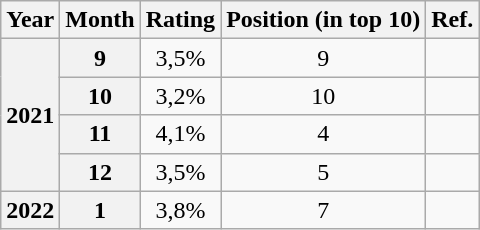<table class="wikitable" style="text-align:center">
<tr>
<th>Year</th>
<th>Month</th>
<th>Rating</th>
<th>Position (in top 10)</th>
<th>Ref.</th>
</tr>
<tr>
<th rowspan="4">2021</th>
<th>9</th>
<td>3,5%</td>
<td>9</td>
<td></td>
</tr>
<tr>
<th>10</th>
<td>3,2%</td>
<td>10</td>
<td></td>
</tr>
<tr>
<th>11</th>
<td>4,1%</td>
<td>4</td>
<td></td>
</tr>
<tr>
<th>12</th>
<td>3,5%</td>
<td>5</td>
<td></td>
</tr>
<tr>
<th>2022</th>
<th>1</th>
<td>3,8%</td>
<td>7</td>
<td></td>
</tr>
</table>
